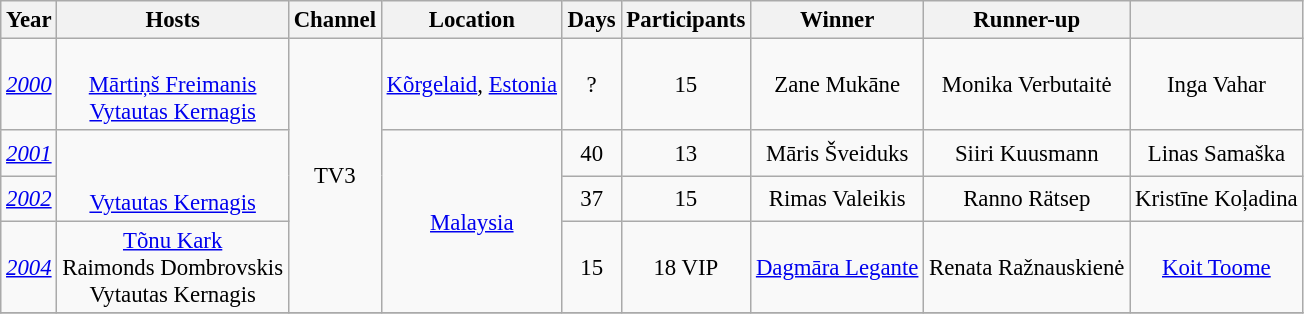<table class="wikitable" style="font-size:95%; text-align:center">
<tr>
<th>Year</th>
<th>Hosts</th>
<th>Channel</th>
<th>Location</th>
<th>Days</th>
<th>Participants</th>
<th>Winner</th>
<th>Runner-up</th>
<th></th>
</tr>
<tr>
<td><em><a href='#'>2000</a></em></td>
<td><br><a href='#'>Mārtiņš Freimanis</a><br><a href='#'>Vytautas Kernagis</a></td>
<td rowspan=4>TV3</td>
<td><a href='#'>Kõrgelaid</a>, <a href='#'>Estonia</a></td>
<td>?</td>
<td>15</td>
<td>Zane Mukāne</td>
<td>Monika Verbutaitė</td>
<td>Inga Vahar</td>
</tr>
<tr>
<td><a href='#'><em>2001</em></a></td>
<td rowspan=2><br><br><a href='#'>Vytautas Kernagis</a></td>
<td rowspan="3"><a href='#'>Malaysia</a></td>
<td>40</td>
<td>13</td>
<td>Māris Šveiduks</td>
<td>Siiri Kuusmann</td>
<td>Linas Samaška</td>
</tr>
<tr>
<td><a href='#'><em>2002</em></a></td>
<td>37</td>
<td>15</td>
<td>Rimas Valeikis</td>
<td>Ranno Rätsep</td>
<td>Kristīne Koļadina</td>
</tr>
<tr>
<td><a href='#'><em>2004</em></a></td>
<td><a href='#'>Tõnu Kark</a><br>Raimonds Dombrovskis<br>Vytautas Kernagis</td>
<td>15</td>
<td>18 VIP</td>
<td><a href='#'>Dagmāra Legante</a></td>
<td>Renata Ražnauskienė</td>
<td><a href='#'>Koit Toome</a></td>
</tr>
<tr>
</tr>
</table>
